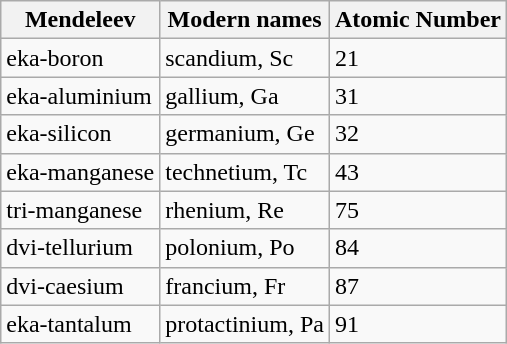<table class="wikitable">
<tr>
<th>Mendeleev</th>
<th>Modern names</th>
<th>Atomic Number</th>
</tr>
<tr>
<td>eka-boron</td>
<td>scandium, Sc</td>
<td>21</td>
</tr>
<tr>
<td>eka-aluminium</td>
<td>gallium, Ga</td>
<td>31</td>
</tr>
<tr>
<td>eka-silicon</td>
<td>germanium, Ge</td>
<td>32</td>
</tr>
<tr>
<td>eka-manganese</td>
<td>technetium, Tc</td>
<td>43</td>
</tr>
<tr>
<td>tri-manganese</td>
<td>rhenium, Re</td>
<td>75</td>
</tr>
<tr>
<td>dvi-tellurium</td>
<td>polonium, Po</td>
<td>84</td>
</tr>
<tr>
<td>dvi-caesium</td>
<td>francium, Fr</td>
<td>87</td>
</tr>
<tr>
<td>eka-tantalum</td>
<td>protactinium, Pa</td>
<td>91</td>
</tr>
</table>
